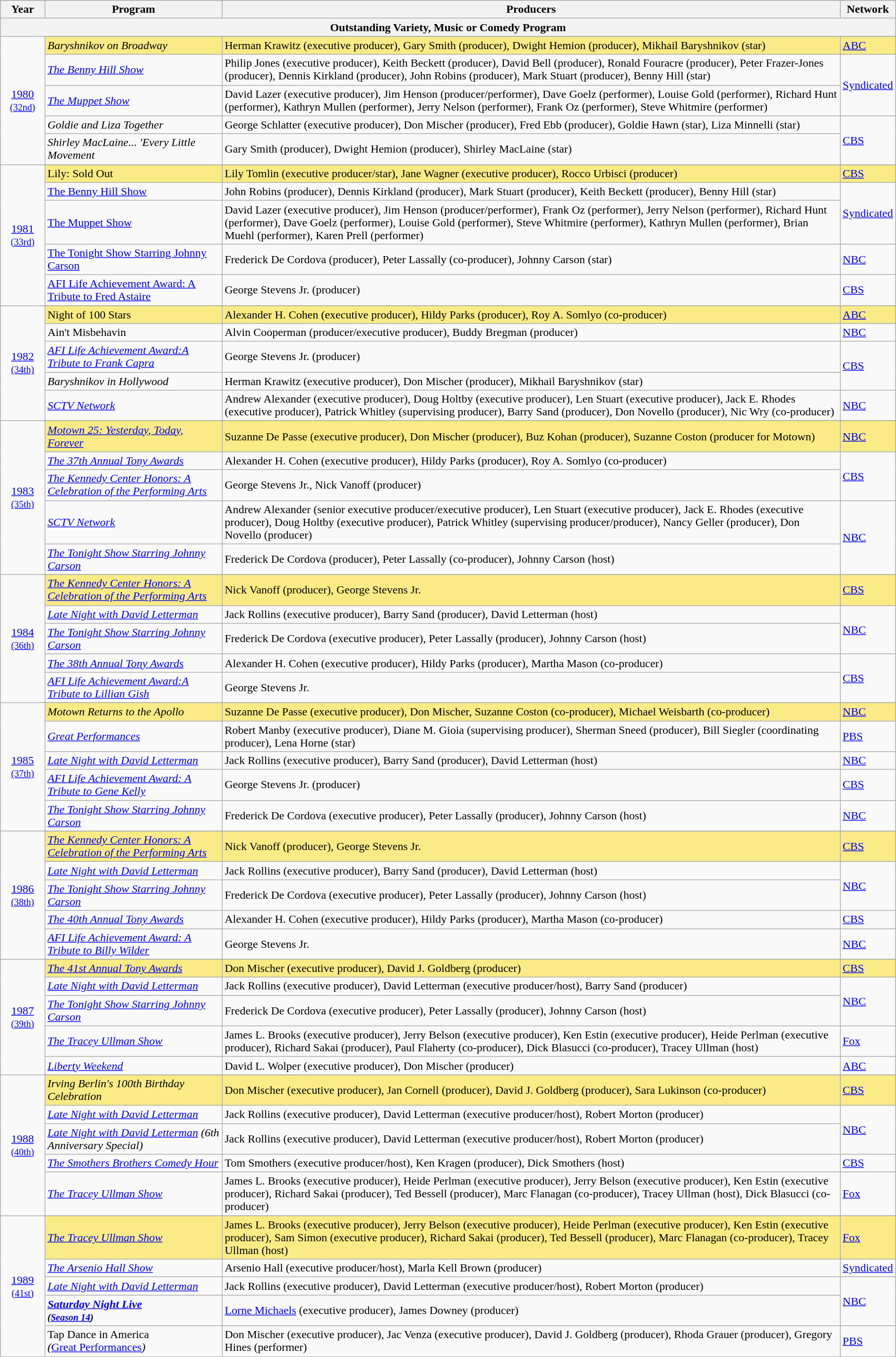<table class="wikitable" style="width:100%">
<tr bgcolor="#bebebe">
<th width="5%">Year</th>
<th width="20%">Program</th>
<th width="70%">Producers</th>
<th width="5%">Network</th>
</tr>
<tr>
<th colspan="4">Outstanding Variety, Music or Comedy Program</th>
</tr>
<tr>
<td rowspan=6" style="text-align:center"><a href='#'>1980</a><br><small><a href='#'>(32nd)</a></small><br></td>
</tr>
<tr style="background:#FAEB86">
<td><em>Baryshnikov on Broadway</em></td>
<td>Herman Krawitz (executive producer), Gary Smith (producer), Dwight Hemion (producer), Mikhail Baryshnikov (star)</td>
<td><a href='#'>ABC</a></td>
</tr>
<tr>
<td><em><a href='#'>The Benny Hill Show</a></em></td>
<td>Philip Jones (executive producer), Keith Beckett (producer), David Bell (producer), Ronald Fouracre (producer), Peter Frazer-Jones (producer), Dennis Kirkland (producer), John Robins (producer), Mark Stuart (producer), Benny Hill (star)</td>
<td rowspan=2><a href='#'>Syndicated</a></td>
</tr>
<tr>
<td><em><a href='#'>The Muppet Show</a></em></td>
<td>David Lazer (executive producer), Jim Henson (producer/performer), Dave Goelz (performer), Louise Gold (performer), Richard Hunt (performer), Kathryn Mullen (performer), Jerry Nelson (performer), Frank Oz (performer), Steve Whitmire (performer)</td>
</tr>
<tr>
<td><em>Goldie and Liza Together</em></td>
<td>George Schlatter (executive producer), Don Mischer (producer), Fred Ebb (producer), Goldie Hawn (star), Liza Minnelli (star)</td>
<td rowspan=2><a href='#'>CBS</a></td>
</tr>
<tr>
<td><em>Shirley MacLaine... 'Every Little Movement<strong></td>
<td>Gary Smith (producer), Dwight Hemion (producer), Shirley MacLaine (star)</td>
</tr>
<tr>
<td rowspan=6" style="text-align:center"><a href='#'>1981</a><br><small><a href='#'>(33rd)</a></small><br></td>
</tr>
<tr style="background:#FAEB86">
<td></em>Lily: Sold Out<em></td>
<td>Lily Tomlin (executive producer/star), Jane Wagner (executive producer), Rocco Urbisci (producer)</td>
<td><a href='#'>CBS</a></td>
</tr>
<tr>
<td></em><a href='#'>The Benny Hill Show</a><em></td>
<td>John Robins (producer), Dennis Kirkland (producer), Mark Stuart (producer), Keith Beckett (producer), Benny Hill (star)</td>
<td rowspan=2><a href='#'>Syndicated</a></td>
</tr>
<tr>
<td></em><a href='#'>The Muppet Show</a><em></td>
<td>David Lazer (executive producer), Jim Henson (producer/performer), Frank Oz (performer), Jerry Nelson (performer), Richard Hunt (performer), Dave Goelz (performer), Louise Gold (performer), Steve Whitmire (performer), Kathryn Mullen (performer), Brian Muehl (performer), Karen Prell (performer)</td>
</tr>
<tr>
<td></em><a href='#'>The Tonight Show Starring Johnny Carson</a><em></td>
<td>Frederick De Cordova (producer), Peter Lassally (co-producer), Johnny Carson (star)</td>
<td><a href='#'>NBC</a></td>
</tr>
<tr>
<td></em><a href='#'>AFI Life Achievement Award: A Tribute to Fred Astaire</a><em></td>
<td>George Stevens Jr. (producer)</td>
<td><a href='#'>CBS</a></td>
</tr>
<tr>
<td rowspan=6" style="text-align:center"><a href='#'>1982</a><br><small><a href='#'>(34th)</a></small><br></td>
</tr>
<tr style="background:#FAEB86">
<td></em>Night of 100 Stars<em></td>
<td>Alexander H. Cohen (executive producer), Hildy Parks (producer), Roy A. Somlyo (co-producer)</td>
<td><a href='#'>ABC</a></td>
</tr>
<tr>
<td></em>Ain't Misbehavin</strong></td>
<td>Alvin Cooperman (producer/executive producer), Buddy Bregman (producer)</td>
<td><a href='#'>NBC</a></td>
</tr>
<tr>
<td><em><a href='#'>AFI Life Achievement Award:A Tribute to Frank Capra</a></em></td>
<td>George Stevens Jr. (producer)</td>
<td rowspan=2><a href='#'>CBS</a></td>
</tr>
<tr>
<td><em>Baryshnikov in Hollywood</em></td>
<td>Herman Krawitz (executive producer), Don Mischer (producer), Mikhail Baryshnikov (star)</td>
</tr>
<tr>
<td><em><a href='#'>SCTV Network</a></em></td>
<td>Andrew Alexander (executive producer), Doug Holtby (executive producer), Len Stuart (executive producer), Jack E. Rhodes (executive producer), Patrick Whitley (supervising producer), Barry Sand (producer), Don Novello (producer), Nic Wry (co-producer)</td>
<td><a href='#'>NBC</a></td>
</tr>
<tr>
<td rowspan=6" style="text-align:center"><a href='#'>1983</a><br><small><a href='#'>(35th)</a></small><br></td>
</tr>
<tr style="background:#FAEB86">
<td><em><a href='#'>Motown 25: Yesterday, Today, Forever</a></em></td>
<td>Suzanne De Passe (executive producer), Don Mischer (producer), Buz Kohan (producer), Suzanne Coston (producer for Motown)</td>
<td><a href='#'>NBC</a></td>
</tr>
<tr>
<td><em><a href='#'>The 37th Annual Tony Awards</a></em></td>
<td>Alexander H. Cohen (executive producer), Hildy Parks (producer), Roy A. Somlyo (co-producer)</td>
<td rowspan=2><a href='#'>CBS</a></td>
</tr>
<tr>
<td><em><a href='#'>The Kennedy Center Honors: A Celebration of the Performing Arts</a></em></td>
<td>George Stevens Jr., Nick Vanoff (producer)</td>
</tr>
<tr>
<td><em><a href='#'>SCTV Network</a></em></td>
<td>Andrew Alexander (senior executive producer/executive producer), Len Stuart (executive producer), Jack E. Rhodes (executive producer), Doug Holtby (executive producer), Patrick Whitley (supervising producer/producer), Nancy Geller (producer), Don Novello (producer)</td>
<td rowspan=2><a href='#'>NBC</a></td>
</tr>
<tr>
<td><em><a href='#'>The Tonight Show Starring Johnny Carson</a></em></td>
<td>Frederick De Cordova (producer), Peter Lassally (co-producer), Johnny Carson (host)</td>
</tr>
<tr>
<td rowspan=6" style="text-align:center"><a href='#'>1984</a><br><small><a href='#'>(36th)</a></small><br></td>
</tr>
<tr style="background:#FAEB86">
<td><em><a href='#'>The Kennedy Center Honors: A Celebration of the Performing Arts</a></em></td>
<td>Nick Vanoff (producer), George Stevens Jr.</td>
<td><a href='#'>CBS</a></td>
</tr>
<tr>
<td><em><a href='#'>Late Night with David Letterman</a></em></td>
<td>Jack Rollins (executive producer), Barry Sand (producer), David Letterman (host)</td>
<td rowspan=2><a href='#'>NBC</a></td>
</tr>
<tr>
<td><em><a href='#'>The Tonight Show Starring Johnny Carson</a></em></td>
<td>Frederick De Cordova (executive producer), Peter Lassally (producer), Johnny Carson (host)</td>
</tr>
<tr>
<td><em><a href='#'>The 38th Annual Tony Awards</a></em></td>
<td>Alexander H. Cohen (executive producer), Hildy Parks (producer), Martha Mason (co-producer)</td>
<td rowspan=2><a href='#'>CBS</a></td>
</tr>
<tr>
<td><em><a href='#'>AFI Life Achievement Award:A Tribute to Lillian Gish</a></em></td>
<td>George Stevens Jr.</td>
</tr>
<tr>
<td rowspan=6" style="text-align:center"><a href='#'>1985</a><br><small><a href='#'>(37th)</a></small><br></td>
</tr>
<tr style="background:#FAEB86">
<td><em>Motown Returns to the Apollo</em></td>
<td>Suzanne De Passe (executive producer), Don Mischer, Suzanne Coston (co-producer), Michael Weisbarth (co-producer)</td>
<td><a href='#'>NBC</a></td>
</tr>
<tr>
<td><em><a href='#'>Great Performances</a></em></td>
<td>Robert Manby (executive producer), Diane M. Gioia (supervising producer), Sherman Sneed (producer), Bill Siegler (coordinating producer), Lena Horne (star)</td>
<td><a href='#'>PBS</a></td>
</tr>
<tr>
<td><em><a href='#'>Late Night with David Letterman</a></em></td>
<td>Jack Rollins (executive producer), Barry Sand (producer), David Letterman (host)</td>
<td><a href='#'>NBC</a></td>
</tr>
<tr>
<td><em><a href='#'>AFI Life Achievement Award: A Tribute to Gene Kelly</a></em></td>
<td>George Stevens Jr. (producer)</td>
<td><a href='#'>CBS</a></td>
</tr>
<tr>
<td><em><a href='#'>The Tonight Show Starring Johnny Carson</a></em></td>
<td>Frederick De Cordova (executive producer), Peter Lassally (producer), Johnny Carson (host)</td>
<td><a href='#'>NBC</a></td>
</tr>
<tr>
<td rowspan=6" style="text-align:center"><a href='#'>1986</a><br><small><a href='#'>(38th)</a></small><br></td>
</tr>
<tr style="background:#FAEB86">
<td><em><a href='#'>The Kennedy Center Honors: A Celebration of the Performing Arts</a></em></td>
<td>Nick Vanoff (producer), George Stevens Jr.</td>
<td><a href='#'>CBS</a></td>
</tr>
<tr>
<td><em><a href='#'>Late Night with David Letterman</a></em></td>
<td>Jack Rollins (executive producer), Barry Sand (producer), David Letterman (host)</td>
<td rowspan=2><a href='#'>NBC</a></td>
</tr>
<tr>
<td><em><a href='#'>The Tonight Show Starring Johnny Carson</a></em></td>
<td>Frederick De Cordova (executive producer), Peter Lassally (producer), Johnny Carson (host)</td>
</tr>
<tr>
<td><em><a href='#'>The 40th Annual Tony Awards</a></em></td>
<td>Alexander H. Cohen (executive producer), Hildy Parks (producer), Martha Mason (co-producer)</td>
<td><a href='#'>CBS</a></td>
</tr>
<tr>
<td><em><a href='#'>AFI Life Achievement Award: A Tribute to Billy Wilder</a></em></td>
<td>George Stevens Jr.</td>
<td><a href='#'>NBC</a></td>
</tr>
<tr>
<td rowspan=6" style="text-align:center"><a href='#'>1987</a><br><small><a href='#'>(39th)</a></small><br></td>
</tr>
<tr style="background:#FAEB86">
<td><em><a href='#'>The 41st Annual Tony Awards</a></em></td>
<td>Don Mischer (executive producer), David J. Goldberg (producer)</td>
<td><a href='#'>CBS</a></td>
</tr>
<tr>
<td><em><a href='#'>Late Night with David Letterman</a></em></td>
<td>Jack Rollins (executive producer), David Letterman (executive producer/host), Barry Sand (producer)</td>
<td rowspan=2><a href='#'>NBC</a></td>
</tr>
<tr>
<td><em><a href='#'>The Tonight Show Starring Johnny Carson</a></em></td>
<td>Frederick De Cordova (executive producer), Peter Lassally (producer), Johnny Carson (host)</td>
</tr>
<tr>
<td><em><a href='#'>The Tracey Ullman Show</a></em></td>
<td>James L. Brooks (executive producer), Jerry Belson (executive producer), Ken Estin (executive producer), Heide Perlman (executive producer), Richard Sakai (producer), Paul Flaherty (co-producer), Dick Blasucci (co-producer), Tracey Ullman (host)</td>
<td><a href='#'>Fox</a></td>
</tr>
<tr>
<td><em><a href='#'>Liberty Weekend</a></em></td>
<td>David L. Wolper (executive producer), Don Mischer (producer)</td>
<td><a href='#'>ABC</a></td>
</tr>
<tr>
<td rowspan=6" style="text-align:center"><a href='#'>1988</a><br><small><a href='#'>(40th)</a></small><br></td>
</tr>
<tr style="background:#FAEB86">
<td><em>Irving Berlin's 100th Birthday Celebration</em></td>
<td>Don Mischer (executive producer), Jan Cornell (producer), David J. Goldberg (producer), Sara Lukinson (co-producer)</td>
<td><a href='#'>CBS</a></td>
</tr>
<tr>
<td><em><a href='#'>Late Night with David Letterman</a></em></td>
<td>Jack Rollins (executive producer), David Letterman (executive producer/host), Robert Morton (producer)</td>
<td rowspan=2><a href='#'>NBC</a></td>
</tr>
<tr>
<td><em><a href='#'>Late Night with David Letterman</a> (6th Anniversary Special)</em></td>
<td>Jack Rollins (executive producer), David Letterman (executive producer/host), Robert Morton (producer)</td>
</tr>
<tr>
<td><em><a href='#'>The Smothers Brothers Comedy Hour</a></em></td>
<td>Tom Smothers (executive producer/host), Ken Kragen (producer), Dick Smothers (host)</td>
<td><a href='#'>CBS</a></td>
</tr>
<tr>
<td><em><a href='#'>The Tracey Ullman Show</a></em></td>
<td>James L. Brooks (executive producer), Heide Perlman (executive producer), Jerry Belson (executive producer), Ken Estin (executive producer), Richard Sakai (producer), Ted Bessell (producer), Marc Flanagan (co-producer), Tracey Ullman (host), Dick Blasucci (co-producer)</td>
<td><a href='#'>Fox</a></td>
</tr>
<tr>
<td rowspan=6" style="text-align:center"><a href='#'>1989</a><br><small><a href='#'>(41st)</a></small><br></td>
</tr>
<tr style="background:#FAEB86">
<td><em><a href='#'>The Tracey Ullman Show</a></em></td>
<td>James L. Brooks (executive producer), Jerry Belson (executive producer), Heide Perlman (executive producer), Ken Estin (executive producer), Sam Simon (executive producer), Richard Sakai (producer), Ted Bessell (producer), Marc Flanagan (co-producer), Tracey Ullman (host)</td>
<td><a href='#'>Fox</a></td>
</tr>
<tr>
<td><em><a href='#'>The Arsenio Hall Show</a></em></td>
<td>Arsenio Hall (executive producer/host), Marla Kell Brown (producer)</td>
<td><a href='#'>Syndicated</a></td>
</tr>
<tr>
<td><em><a href='#'>Late Night with David Letterman</a></em></td>
<td>Jack Rollins (executive producer), David Letterman (executive producer/host), Robert Morton (producer)</td>
<td rowspan=2><a href='#'>NBC</a></td>
</tr>
<tr>
<td><strong><em><a href='#'>Saturday Night Live</a><em><br><small>(<a href='#'>Season 14</a>)</small><strong></td>
<td><a href='#'>Lorne Michaels</a> (executive producer), James Downey (producer)</td>
</tr>
<tr>
<td></em>Tap Dance in America<em><br>(</em><a href='#'>Great Performances</a><em>)</td>
<td>Don Mischer (executive producer), Jac Venza (executive producer), David J. Goldberg (producer), Rhoda Grauer (producer), Gregory Hines (performer)</td>
<td><a href='#'>PBS</a></td>
</tr>
</table>
